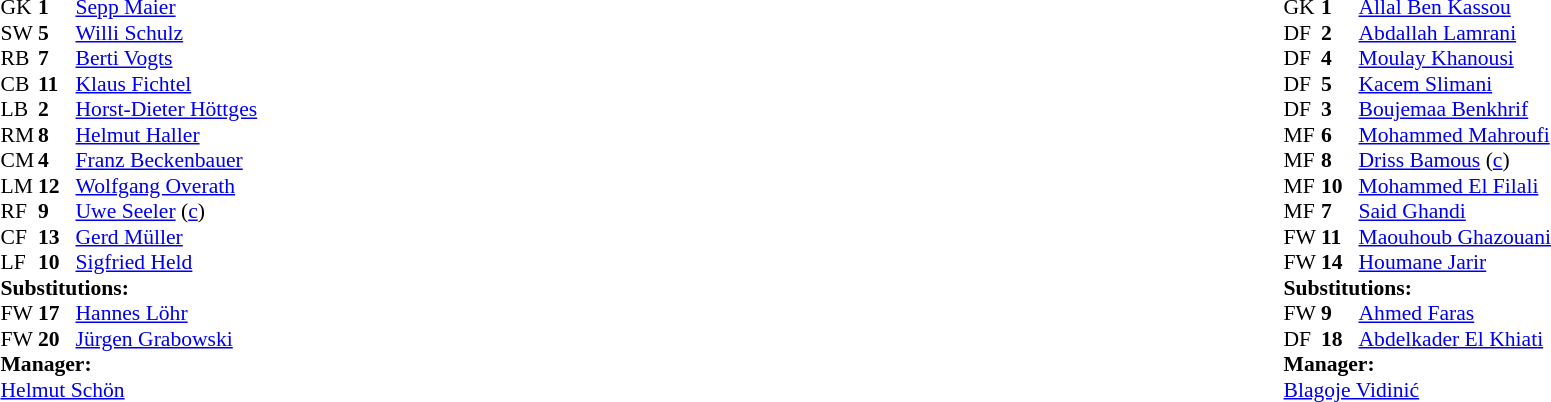<table width="100%">
<tr>
<td valign="top" width="50%"><br><table style="font-size: 90%" cellspacing="0" cellpadding="0">
<tr>
<th width="25"></th>
<th width="25"></th>
</tr>
<tr>
<td>GK</td>
<td><strong>1</strong></td>
<td><a href='#'>Sepp Maier</a></td>
</tr>
<tr>
<td>SW</td>
<td><strong>5</strong></td>
<td><a href='#'>Willi Schulz</a></td>
</tr>
<tr>
<td>RB</td>
<td><strong>7</strong></td>
<td><a href='#'>Berti Vogts</a></td>
</tr>
<tr>
<td>CB</td>
<td><strong>11</strong></td>
<td><a href='#'>Klaus Fichtel</a></td>
</tr>
<tr>
<td>LB</td>
<td><strong>2</strong></td>
<td><a href='#'>Horst-Dieter Höttges</a></td>
<td></td>
<td></td>
</tr>
<tr>
<td>RM</td>
<td><strong>8</strong></td>
<td><a href='#'>Helmut Haller</a></td>
<td></td>
<td></td>
</tr>
<tr>
<td>CM</td>
<td><strong>4</strong></td>
<td><a href='#'>Franz Beckenbauer</a></td>
</tr>
<tr>
<td>LM</td>
<td><strong>12</strong></td>
<td><a href='#'>Wolfgang Overath</a></td>
</tr>
<tr>
<td>RF</td>
<td><strong>9</strong></td>
<td><a href='#'>Uwe Seeler</a> (<a href='#'>c</a>)</td>
</tr>
<tr>
<td>CF</td>
<td><strong>13</strong></td>
<td><a href='#'>Gerd Müller</a></td>
</tr>
<tr>
<td>LF</td>
<td><strong>10</strong></td>
<td><a href='#'>Sigfried Held</a></td>
</tr>
<tr>
<td colspan="3"><strong>Substitutions:</strong></td>
</tr>
<tr>
<td>FW</td>
<td><strong>17</strong></td>
<td><a href='#'>Hannes Löhr</a></td>
<td></td>
<td></td>
</tr>
<tr>
<td>FW</td>
<td><strong>20</strong></td>
<td><a href='#'>Jürgen Grabowski</a></td>
<td></td>
<td></td>
</tr>
<tr>
<td colspan="3"><strong>Manager:</strong></td>
</tr>
<tr>
<td colspan="3"><a href='#'>Helmut Schön</a></td>
</tr>
</table>
</td>
<td valign="top" width="50%"><br><table style="font-size: 90%" cellspacing="0" cellpadding="0" align=center>
<tr>
<th width="25"></th>
<th width="25"></th>
</tr>
<tr>
<td>GK</td>
<td><strong>1</strong></td>
<td><a href='#'>Allal Ben Kassou</a></td>
</tr>
<tr>
<td>DF</td>
<td><strong>2</strong></td>
<td><a href='#'>Abdallah Lamrani</a></td>
</tr>
<tr>
<td>DF</td>
<td><strong>4</strong></td>
<td><a href='#'>Moulay Khanousi</a></td>
</tr>
<tr>
<td>DF</td>
<td><strong>5</strong></td>
<td><a href='#'>Kacem Slimani</a></td>
</tr>
<tr>
<td>DF</td>
<td><strong>3</strong></td>
<td><a href='#'>Boujemaa Benkhrif</a></td>
</tr>
<tr>
<td>MF</td>
<td><strong>6</strong></td>
<td><a href='#'>Mohammed Mahroufi</a></td>
</tr>
<tr>
<td>MF</td>
<td><strong>8</strong></td>
<td><a href='#'>Driss Bamous</a> (<a href='#'>c</a>)</td>
<td></td>
<td></td>
</tr>
<tr>
<td>MF</td>
<td><strong>10</strong></td>
<td><a href='#'>Mohammed El Filali</a></td>
</tr>
<tr>
<td>MF</td>
<td><strong>7</strong></td>
<td><a href='#'>Said Ghandi</a></td>
</tr>
<tr>
<td>FW</td>
<td><strong>11</strong></td>
<td><a href='#'>Maouhoub Ghazouani</a></td>
<td></td>
<td></td>
</tr>
<tr>
<td>FW</td>
<td><strong>14</strong></td>
<td><a href='#'>Houmane Jarir</a></td>
</tr>
<tr>
<td colspan="3"><strong>Substitutions:</strong></td>
</tr>
<tr>
<td>FW</td>
<td><strong>9</strong></td>
<td><a href='#'>Ahmed Faras</a></td>
<td></td>
<td></td>
</tr>
<tr>
<td>DF</td>
<td><strong>18</strong></td>
<td><a href='#'>Abdelkader El Khiati</a></td>
<td></td>
<td></td>
</tr>
<tr>
<td colspan="3"><strong>Manager:</strong></td>
</tr>
<tr>
<td colspan="3"> <a href='#'>Blagoje Vidinić</a></td>
</tr>
</table>
</td>
</tr>
</table>
